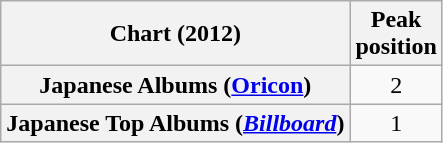<table class="wikitable plainrowheaders">
<tr>
<th>Chart (2012)</th>
<th>Peak<br>position</th>
</tr>
<tr>
<th scope="row">Japanese Albums (<a href='#'>Oricon</a>)</th>
<td style="text-align:center;">2</td>
</tr>
<tr>
<th scope="row">Japanese Top Albums (<em><a href='#'>Billboard</a></em>)</th>
<td style="text-align:center;">1</td>
</tr>
</table>
